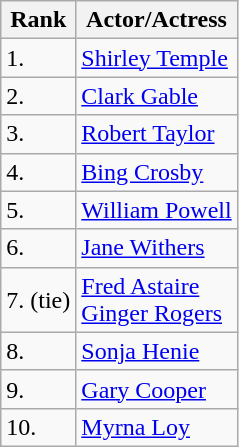<table class="wikitable">
<tr>
<th>Rank</th>
<th>Actor/Actress</th>
</tr>
<tr>
<td>1.</td>
<td><a href='#'>Shirley Temple</a></td>
</tr>
<tr>
<td>2.</td>
<td><a href='#'>Clark Gable</a></td>
</tr>
<tr>
<td>3.</td>
<td><a href='#'>Robert Taylor</a></td>
</tr>
<tr>
<td>4.</td>
<td><a href='#'>Bing Crosby</a></td>
</tr>
<tr>
<td>5.</td>
<td><a href='#'>William Powell</a></td>
</tr>
<tr>
<td>6.</td>
<td><a href='#'>Jane Withers</a></td>
</tr>
<tr>
<td>7. (tie)</td>
<td><a href='#'>Fred Astaire</a><br><a href='#'>Ginger Rogers</a></td>
</tr>
<tr>
<td>8.</td>
<td><a href='#'>Sonja Henie</a></td>
</tr>
<tr>
<td>9.</td>
<td><a href='#'>Gary Cooper</a></td>
</tr>
<tr>
<td>10.</td>
<td><a href='#'>Myrna Loy</a></td>
</tr>
</table>
